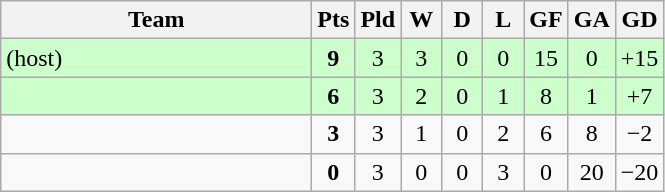<table class=wikitable style="text-align:center">
<tr>
<th width=200>Team</th>
<th width=20>Pts</th>
<th width=20>Pld</th>
<th width=20>W</th>
<th width=20>D</th>
<th width=20>L</th>
<th width=20>GF</th>
<th width=20>GA</th>
<th width=20>GD</th>
</tr>
<tr style="background:#ccffcc">
<td align=left> (host)</td>
<td><strong>9</strong></td>
<td>3</td>
<td>3</td>
<td>0</td>
<td>0</td>
<td>15</td>
<td>0</td>
<td>+15</td>
</tr>
<tr style="background:#ccffcc">
<td align=left></td>
<td><strong>6</strong></td>
<td>3</td>
<td>2</td>
<td>0</td>
<td>1</td>
<td>8</td>
<td>1</td>
<td>+7</td>
</tr>
<tr>
<td align=left></td>
<td><strong>3</strong></td>
<td>3</td>
<td>1</td>
<td>0</td>
<td>2</td>
<td>6</td>
<td>8</td>
<td>−2</td>
</tr>
<tr>
<td align=left></td>
<td><strong>0</strong></td>
<td>3</td>
<td>0</td>
<td>0</td>
<td>3</td>
<td>0</td>
<td>20</td>
<td>−20</td>
</tr>
</table>
